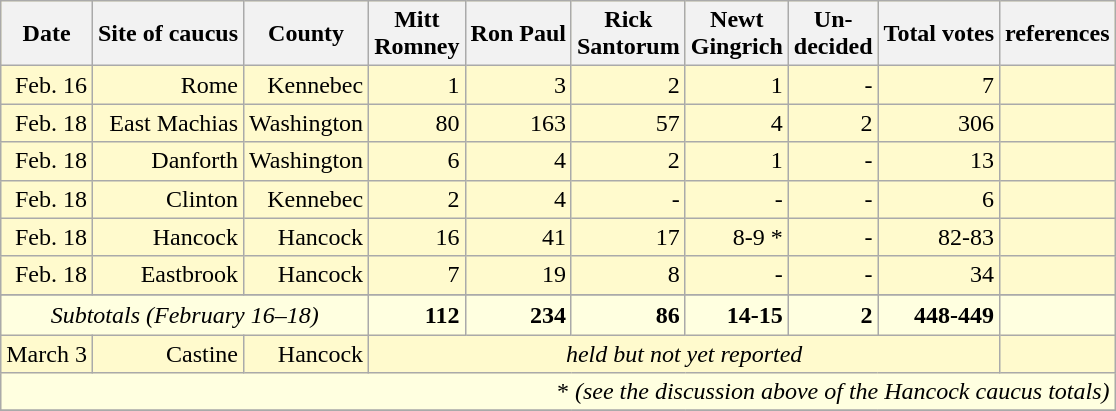<table class="wikitable" style="text-align:right; background:lemonchiffon">
<tr>
<th>Date</th>
<th>Site of caucus</th>
<th>County</th>
<th>Mitt<br>Romney</th>
<th>Ron Paul</th>
<th>Rick<br>Santorum</th>
<th>Newt<br>Gingrich</th>
<th>Un-<br>decided</th>
<th>Total votes</th>
<th>references</th>
</tr>
<tr>
<td>Feb. 16</td>
<td>Rome</td>
<td>Kennebec</td>
<td>1</td>
<td>3</td>
<td>2</td>
<td>1</td>
<td>-</td>
<td>7</td>
<td></td>
</tr>
<tr>
<td>Feb. 18</td>
<td>East Machias</td>
<td>Washington</td>
<td>80</td>
<td>163</td>
<td>57</td>
<td>4</td>
<td>2</td>
<td>306</td>
<td></td>
</tr>
<tr>
<td>Feb. 18</td>
<td>Danforth</td>
<td>Washington</td>
<td>6</td>
<td>4</td>
<td>2</td>
<td>1</td>
<td>-</td>
<td>13</td>
<td></td>
</tr>
<tr>
<td>Feb. 18</td>
<td>Clinton</td>
<td>Kennebec</td>
<td>2</td>
<td>4</td>
<td>-</td>
<td>-</td>
<td>-</td>
<td>6</td>
<td></td>
</tr>
<tr>
<td>Feb. 18</td>
<td>Hancock</td>
<td>Hancock</td>
<td>16</td>
<td>41</td>
<td>17</td>
<td>8-9 *</td>
<td>-</td>
<td>82-83</td>
<td></td>
</tr>
<tr>
<td>Feb. 18</td>
<td>Eastbrook</td>
<td>Hancock</td>
<td>7</td>
<td>19</td>
<td>8</td>
<td>-</td>
<td>-</td>
<td>34</td>
<td></td>
</tr>
<tr>
</tr>
<tr style="text-align:right; background:lightyellow">
<td colspan="3" style="padding:4px; text-align:center"><em>Subtotals (February 16–18)</em></td>
<td><strong>112</strong></td>
<td><strong>234</strong></td>
<td><strong>86</strong></td>
<td><strong>14-15</strong></td>
<td><strong>2</strong></td>
<td><strong>448-449</strong></td>
<td></td>
</tr>
<tr>
<td>March 3</td>
<td>Castine</td>
<td>Hancock</td>
<td colspan="6" style="text-align:center"><em>held but not yet reported</em></td>
<td></td>
</tr>
<tr style="background:lightyellow; text-align:right">
<td colspan="10">* <em>(see the discussion above of the Hancock caucus totals)</em></td>
</tr>
<tr>
</tr>
</table>
